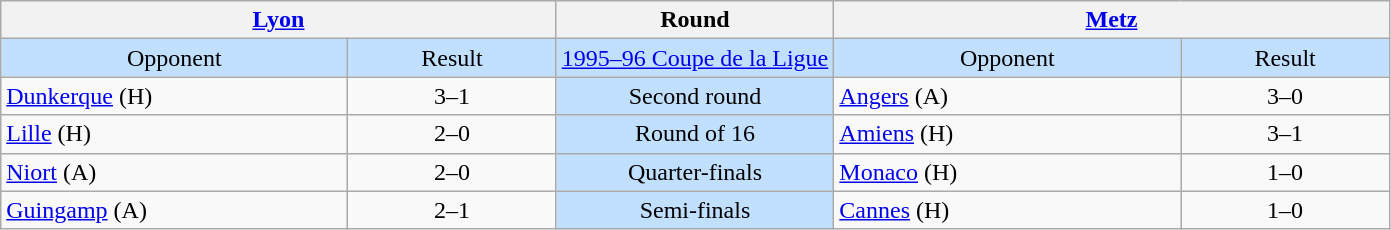<table class="wikitable" style="text-align:center; white-space:nowrap;">
<tr>
<th colspan="2"><a href='#'>Lyon</a></th>
<th>Round</th>
<th colspan="2"><a href='#'>Metz</a></th>
</tr>
<tr style="background:#C1E0FF;">
<td style="width:25%;">Opponent</td>
<td style="width:15%;">Result</td>
<td><a href='#'>1995–96 Coupe de la Ligue</a></td>
<td style="width:25%;">Opponent</td>
<td style="width:15%;">Result</td>
</tr>
<tr>
<td style="text-align:left"><a href='#'>Dunkerque</a> (H)</td>
<td>3–1</td>
<td style="background:#C1E0FF;">Second round</td>
<td style="text-align:left"><a href='#'>Angers</a> (A)</td>
<td>3–0</td>
</tr>
<tr>
<td style="text-align:left"><a href='#'>Lille</a> (H)</td>
<td>2–0</td>
<td style="background:#C1E0FF;">Round of 16</td>
<td style="text-align:left"><a href='#'>Amiens</a> (H)</td>
<td>3–1</td>
</tr>
<tr>
<td style="text-align:left"><a href='#'>Niort</a> (A)</td>
<td>2–0</td>
<td style="background:#C1E0FF;">Quarter-finals</td>
<td style="text-align:left"><a href='#'>Monaco</a> (H)</td>
<td>1–0</td>
</tr>
<tr>
<td style="text-align:left"><a href='#'>Guingamp</a> (A)</td>
<td>2–1</td>
<td style="background:#C1E0FF;">Semi-finals</td>
<td style="text-align:left"><a href='#'>Cannes</a> (H)</td>
<td>1–0</td>
</tr>
</table>
